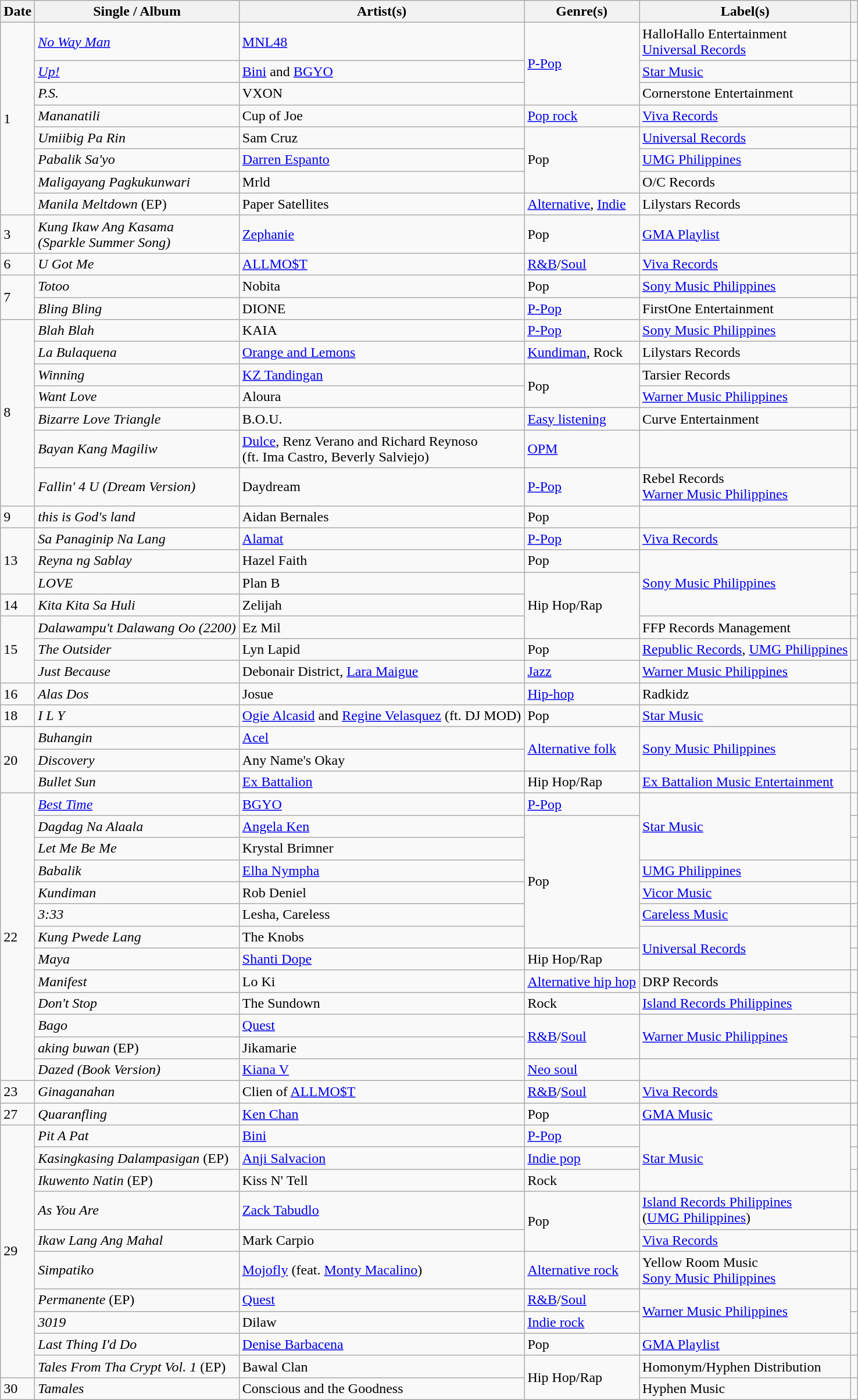<table class="wikitable">
<tr>
<th>Date</th>
<th>Single / Album</th>
<th>Artist(s)</th>
<th>Genre(s)</th>
<th>Label(s)</th>
<th></th>
</tr>
<tr>
<td rowspan="8">1</td>
<td><em><a href='#'>No Way Man</a></em></td>
<td><a href='#'>MNL48</a></td>
<td rowspan="3"><a href='#'>P-Pop</a></td>
<td>HalloHallo Entertainment<br> <a href='#'>Universal Records</a></td>
<td></td>
</tr>
<tr>
<td><em><a href='#'>Up!</a></em></td>
<td><a href='#'>Bini</a> and <a href='#'>BGYO</a></td>
<td><a href='#'>Star Music</a></td>
<td></td>
</tr>
<tr>
<td><em>P.S.</em></td>
<td>VXON</td>
<td>Cornerstone Entertainment</td>
<td></td>
</tr>
<tr>
<td><em>Mananatili</em></td>
<td>Cup of Joe</td>
<td><a href='#'>Pop rock</a></td>
<td><a href='#'>Viva Records</a></td>
<td></td>
</tr>
<tr>
<td><em>Umiibig Pa Rin</em></td>
<td>Sam Cruz</td>
<td rowspan="3">Pop</td>
<td><a href='#'>Universal Records</a></td>
<td></td>
</tr>
<tr>
<td><em>Pabalik Sa'yo</em></td>
<td><a href='#'>Darren Espanto</a></td>
<td><a href='#'>UMG Philippines</a></td>
<td></td>
</tr>
<tr>
<td><em>Maligayang Pagkukunwari</em></td>
<td>Mrld</td>
<td>O/C Records</td>
<td></td>
</tr>
<tr>
<td><em>Manila Meltdown</em> (EP)</td>
<td>Paper Satellites</td>
<td><a href='#'>Alternative</a>, <a href='#'>Indie</a></td>
<td>Lilystars Records</td>
<td></td>
</tr>
<tr>
<td>3</td>
<td><em>Kung Ikaw Ang Kasama<br>(Sparkle Summer Song)</em></td>
<td><a href='#'>Zephanie</a></td>
<td>Pop</td>
<td><a href='#'>GMA Playlist</a></td>
<td></td>
</tr>
<tr>
<td>6</td>
<td><em>U Got Me</em></td>
<td><a href='#'>ALLMO$T</a></td>
<td><a href='#'>R&B</a>/<a href='#'>Soul</a></td>
<td><a href='#'>Viva Records</a></td>
<td></td>
</tr>
<tr>
<td rowspan="2">7</td>
<td><em>Totoo</em></td>
<td>Nobita</td>
<td>Pop</td>
<td><a href='#'>Sony Music Philippines</a></td>
<td></td>
</tr>
<tr>
<td><em>Bling Bling</em></td>
<td>DIONE</td>
<td><a href='#'>P-Pop</a></td>
<td>FirstOne Entertainment</td>
<td></td>
</tr>
<tr>
<td rowspan="7">8</td>
<td><em>Blah Blah</em></td>
<td>KAIA</td>
<td><a href='#'>P-Pop</a></td>
<td><a href='#'>Sony Music Philippines</a></td>
<td></td>
</tr>
<tr>
<td><em>La Bulaquena</em></td>
<td><a href='#'>Orange and Lemons</a></td>
<td><a href='#'>Kundiman</a>, Rock</td>
<td>Lilystars Records</td>
<td></td>
</tr>
<tr>
<td><em>Winning</em></td>
<td><a href='#'>KZ Tandingan</a></td>
<td rowspan="2">Pop</td>
<td>Tarsier Records</td>
<td></td>
</tr>
<tr>
<td><em>Want Love</em></td>
<td>Aloura</td>
<td><a href='#'>Warner Music Philippines</a></td>
<td></td>
</tr>
<tr>
<td><em>Bizarre Love Triangle</em></td>
<td>B.O.U.</td>
<td><a href='#'>Easy listening</a></td>
<td>Curve Entertainment</td>
<td></td>
</tr>
<tr>
<td><em>Bayan Kang Magiliw</em></td>
<td><a href='#'>Dulce</a>, Renz Verano and Richard Reynoso<br>(ft. Ima Castro, Beverly Salviejo)</td>
<td><a href='#'>OPM</a></td>
<td></td>
<td></td>
</tr>
<tr>
<td><em>Fallin' 4 U (Dream Version)</em></td>
<td>Daydream</td>
<td><a href='#'>P-Pop</a></td>
<td>Rebel Records<br><a href='#'>Warner Music Philippines</a></td>
<td></td>
</tr>
<tr>
<td>9</td>
<td><em>this is God's land</em></td>
<td>Aidan Bernales</td>
<td>Pop</td>
<td></td>
</tr>
<tr>
<td rowspan=3>13</td>
<td><em>Sa Panaginip Na Lang</em></td>
<td><a href='#'>Alamat</a></td>
<td><a href='#'>P-Pop</a></td>
<td><a href='#'>Viva Records</a></td>
<td></td>
</tr>
<tr>
<td><em>Reyna ng Sablay</em></td>
<td>Hazel Faith</td>
<td>Pop</td>
<td rowspan=3><a href='#'>Sony Music Philippines</a></td>
<td></td>
</tr>
<tr>
<td><em>LOVE</em></td>
<td>Plan B</td>
<td rowspan=3>Hip Hop/Rap</td>
<td></td>
</tr>
<tr>
<td>14</td>
<td><em>Kita Kita Sa Huli</em></td>
<td>Zelijah</td>
<td></td>
</tr>
<tr>
<td rowspan="3">15</td>
<td><em>Dalawampu't Dalawang Oo (2200)</em></td>
<td>Ez Mil</td>
<td>FFP Records Management</td>
<td></td>
</tr>
<tr>
<td><em>The Outsider</em></td>
<td>Lyn Lapid</td>
<td>Pop</td>
<td><a href='#'>Republic Records</a>, <a href='#'>UMG Philippines</a></td>
<td></td>
</tr>
<tr>
<td><em>Just Because</em></td>
<td>Debonair District, <a href='#'>Lara Maigue</a></td>
<td><a href='#'>Jazz</a></td>
<td><a href='#'>Warner Music Philippines</a></td>
<td></td>
</tr>
<tr>
<td>16</td>
<td><em>Alas Dos</em></td>
<td>Josue</td>
<td><a href='#'>Hip-hop</a></td>
<td>Radkidz</td>
<td></td>
</tr>
<tr>
<td>18</td>
<td><em>I L Y</em></td>
<td><a href='#'>Ogie Alcasid</a> and <a href='#'>Regine Velasquez</a> (ft. DJ MOD)</td>
<td>Pop</td>
<td><a href='#'>Star Music</a></td>
<td></td>
</tr>
<tr>
<td rowspan="3">20</td>
<td><em>Buhangin</em></td>
<td><a href='#'>Acel</a></td>
<td rowspan="2"><a href='#'>Alternative folk</a></td>
<td rowspan="2"><a href='#'>Sony Music Philippines</a></td>
<td></td>
</tr>
<tr>
<td><em>Discovery</em></td>
<td>Any Name's Okay</td>
<td></td>
</tr>
<tr>
<td><em>Bullet Sun</em></td>
<td><a href='#'>Ex Battalion</a></td>
<td>Hip Hop/Rap</td>
<td><a href='#'>Ex Battalion Music Entertainment</a></td>
<td></td>
</tr>
<tr>
<td rowspan="13">22</td>
<td><em><a href='#'>Best Time</a></em></td>
<td><a href='#'>BGYO</a></td>
<td><a href='#'>P-Pop</a></td>
<td rowspan="3"><a href='#'>Star Music</a></td>
<td></td>
</tr>
<tr>
<td><em>Dagdag Na Alaala</em></td>
<td><a href='#'>Angela Ken</a></td>
<td rowspan="6">Pop</td>
<td></td>
</tr>
<tr>
<td><em>Let Me Be Me</em></td>
<td>Krystal Brimner</td>
<td></td>
</tr>
<tr>
<td><em>Babalik</em></td>
<td><a href='#'>Elha Nympha</a></td>
<td><a href='#'>UMG Philippines</a></td>
<td></td>
</tr>
<tr>
<td><em>Kundiman</em></td>
<td>Rob Deniel</td>
<td><a href='#'>Vicor Music</a></td>
<td></td>
</tr>
<tr>
<td><em>3:33</em></td>
<td>Lesha, Careless</td>
<td><a href='#'>Careless Music</a></td>
<td></td>
</tr>
<tr>
<td><em>Kung Pwede Lang</em></td>
<td>The Knobs</td>
<td rowspan="2"><a href='#'>Universal Records</a></td>
<td></td>
</tr>
<tr>
<td><em>Maya</em></td>
<td><a href='#'>Shanti Dope</a></td>
<td>Hip Hop/Rap</td>
<td></td>
</tr>
<tr>
<td><em>Manifest</em></td>
<td>Lo Ki</td>
<td><a href='#'>Alternative hip hop</a></td>
<td>DRP Records</td>
<td></td>
</tr>
<tr>
<td><em>Don't Stop</em></td>
<td>The Sundown</td>
<td>Rock</td>
<td><a href='#'>Island Records Philippines</a></td>
<td></td>
</tr>
<tr>
<td><em>Bago</em></td>
<td><a href='#'>Quest</a></td>
<td rowspan="2"><a href='#'>R&B</a>/<a href='#'>Soul</a></td>
<td rowspan="2"><a href='#'>Warner Music Philippines</a></td>
<td></td>
</tr>
<tr>
<td><em>aking buwan</em> (EP)</td>
<td>Jikamarie</td>
<td></td>
</tr>
<tr>
<td><em>Dazed (Book Version)</em></td>
<td><a href='#'>Kiana V</a></td>
<td><a href='#'>Neo soul</a></td>
<td></td>
<td></td>
</tr>
<tr>
<td>23</td>
<td><em>Ginaganahan</em></td>
<td>Clien of <a href='#'>ALLMO$T</a></td>
<td><a href='#'>R&B</a>/<a href='#'>Soul</a></td>
<td><a href='#'>Viva Records</a></td>
<td></td>
</tr>
<tr>
<td>27</td>
<td><em>Quaranfling</em></td>
<td><a href='#'>Ken Chan</a></td>
<td>Pop</td>
<td><a href='#'>GMA Music</a></td>
<td></td>
</tr>
<tr>
<td rowspan="10">29</td>
<td><em>Pit A Pat</em></td>
<td><a href='#'>Bini</a></td>
<td><a href='#'>P-Pop</a></td>
<td rowspan="3"><a href='#'>Star Music</a></td>
<td></td>
</tr>
<tr>
<td><em>Kasingkasing Dalampasigan</em> (EP)</td>
<td><a href='#'>Anji Salvacion</a></td>
<td><a href='#'>Indie pop</a></td>
<td></td>
</tr>
<tr>
<td><em>Ikuwento Natin</em> (EP)</td>
<td>Kiss N' Tell</td>
<td>Rock</td>
<td></td>
</tr>
<tr>
<td><em>As You Are</em></td>
<td><a href='#'>Zack Tabudlo</a></td>
<td rowspan="2">Pop</td>
<td><a href='#'>Island Records Philippines</a><br>(<a href='#'>UMG Philippines</a>)</td>
<td></td>
</tr>
<tr>
<td><em>Ikaw Lang Ang Mahal</em></td>
<td>Mark Carpio</td>
<td><a href='#'>Viva Records</a></td>
<td></td>
</tr>
<tr>
<td><em>Simpatiko</em></td>
<td><a href='#'>Mojofly</a> (feat. <a href='#'>Monty Macalino</a>)</td>
<td><a href='#'>Alternative rock</a></td>
<td>Yellow Room Music<br><a href='#'>Sony Music Philippines</a></td>
<td></td>
</tr>
<tr>
<td><em>Permanente</em> (EP)</td>
<td><a href='#'>Quest</a></td>
<td><a href='#'>R&B</a>/<a href='#'>Soul</a></td>
<td rowspan="2"><a href='#'>Warner Music Philippines</a></td>
<td></td>
</tr>
<tr>
<td><em>3019</em></td>
<td>Dilaw</td>
<td><a href='#'>Indie rock</a></td>
<td></td>
</tr>
<tr>
<td><em>Last Thing I'd Do</em></td>
<td><a href='#'>Denise Barbacena</a></td>
<td>Pop</td>
<td><a href='#'>GMA Playlist</a></td>
<td></td>
</tr>
<tr>
<td><em>Tales From Tha Crypt Vol. 1</em> (EP)</td>
<td>Bawal Clan</td>
<td rowspan=2>Hip Hop/Rap</td>
<td>Homonym/Hyphen Distribution</td>
<td></td>
</tr>
<tr>
<td>30</td>
<td><em>Tamales</em></td>
<td>Conscious and the Goodness</td>
<td>Hyphen Music</td>
<td></td>
</tr>
</table>
